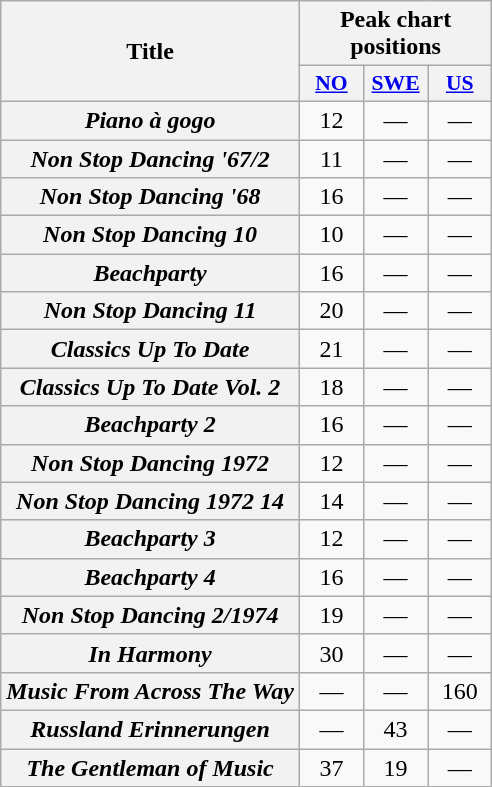<table class="wikitable plainrowheaders" style="text-align:center;">
<tr>
<th scope="col" rowspan="2">Title</th>
<th scope="col" colspan="10">Peak chart positions</th>
</tr>
<tr>
<th scope="col" style="width:2.5em;font-size:90%;"><a href='#'>NO</a><br></th>
<th scope="col" style="width:2.5em;font-size:90%;"><a href='#'>SWE</a><br></th>
<th scope="col" style="width:2.5em;font-size:90%;"><a href='#'>US</a><br></th>
</tr>
<tr>
<th scope="row"><em>Piano à gogo</em></th>
<td> 12</td>
<td>—</td>
<td>—</td>
</tr>
<tr>
<th scope="row"><em>Non Stop Dancing '67/2</em></th>
<td> 11</td>
<td>—</td>
<td>—</td>
</tr>
<tr>
<th scope="row"><em>Non Stop Dancing '68</em></th>
<td> 16</td>
<td>—</td>
<td>—</td>
</tr>
<tr>
<th scope="row"><em>Non Stop Dancing 10</em></th>
<td> 10</td>
<td>—</td>
<td>—</td>
</tr>
<tr>
<th scope="row"><em>Beachparty</em></th>
<td> 16</td>
<td>—</td>
<td>—</td>
</tr>
<tr>
<th scope="row"><em>Non Stop Dancing 11</em></th>
<td> 20</td>
<td>—</td>
<td>—</td>
</tr>
<tr>
<th scope="row"><em>Classics Up To Date</em></th>
<td> 21</td>
<td>—</td>
<td>—</td>
</tr>
<tr>
<th scope="row"><em>Classics Up To Date Vol. 2</em></th>
<td> 18</td>
<td>—</td>
<td>—</td>
</tr>
<tr>
<th scope="row"><em>Beachparty 2</em></th>
<td> 16</td>
<td>—</td>
<td>—</td>
</tr>
<tr>
<th scope="row"><em>Non Stop Dancing 1972</em></th>
<td> 12</td>
<td>—</td>
<td>—</td>
</tr>
<tr>
<th scope="row"><em>Non Stop Dancing 1972 14</em></th>
<td> 14</td>
<td>—</td>
<td>—</td>
</tr>
<tr>
<th scope="row"><em>Beachparty 3</em></th>
<td> 12</td>
<td>—</td>
<td>—</td>
</tr>
<tr>
<th scope="row"><em>Beachparty 4</em></th>
<td> 16</td>
<td>—</td>
<td>—</td>
</tr>
<tr>
<th scope="row"><em>Non Stop Dancing 2/1974</em></th>
<td> 19</td>
<td>—</td>
<td>—</td>
</tr>
<tr>
<th scope="row"><em>In Harmony</em></th>
<td> 30</td>
<td>—</td>
<td>—</td>
</tr>
<tr>
<th scope="row"><em>Music From Across The Way</em></th>
<td>—</td>
<td>—</td>
<td> 160</td>
</tr>
<tr>
<th scope="row"><em>Russland Erinnerungen</em></th>
<td>—</td>
<td> 43</td>
<td>—</td>
</tr>
<tr>
<th scope="row"><em>The Gentleman of Music</em></th>
<td> 37</td>
<td> 19</td>
<td>—</td>
</tr>
</table>
